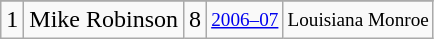<table class="wikitable">
<tr>
</tr>
<tr>
<td>1</td>
<td>Mike Robinson</td>
<td>8</td>
<td style="font-size:80%;"><a href='#'>2006–07</a></td>
<td style="font-size:80%;">Louisiana Monroe</td>
</tr>
</table>
